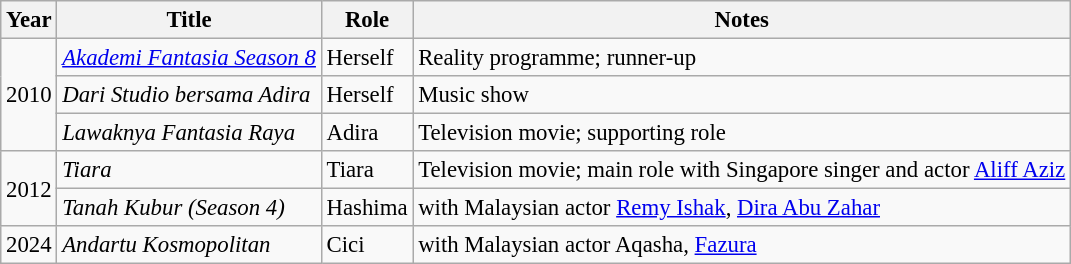<table class="wikitable" style="font-size: 95%;">
<tr>
<th>Year</th>
<th>Title</th>
<th>Role</th>
<th>Notes</th>
</tr>
<tr>
<td rowspan="3">2010</td>
<td><em><a href='#'>Akademi Fantasia Season 8</a></em></td>
<td>Herself</td>
<td>Reality programme; runner-up</td>
</tr>
<tr>
<td><em>Dari Studio bersama Adira</em></td>
<td>Herself</td>
<td>Music show</td>
</tr>
<tr>
<td><em>Lawaknya Fantasia Raya</em></td>
<td>Adira</td>
<td>Television movie; supporting role</td>
</tr>
<tr>
<td rowspan="2">2012</td>
<td><em>Tiara</em></td>
<td>Tiara</td>
<td>Television movie; main role with Singapore singer and actor <a href='#'>Aliff Aziz</a></td>
</tr>
<tr>
<td><em>Tanah Kubur (Season 4)</em></td>
<td>Hashima</td>
<td>with Malaysian actor <a href='#'>Remy Ishak</a>, <a href='#'>Dira Abu Zahar</a></td>
</tr>
<tr>
<td>2024</td>
<td><em>Andartu Kosmopolitan</em></td>
<td>Cici</td>
<td>with Malaysian actor Aqasha, <a href='#'>Fazura</a></td>
</tr>
</table>
